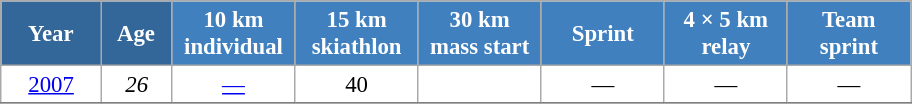<table class="wikitable" style="font-size:95%; text-align:center; border:grey solid 1px; border-collapse:collapse; background:#ffffff;">
<tr>
<th style="background-color:#369; color:white; width:60px;"> Year </th>
<th style="background-color:#369; color:white; width:40px;"> Age </th>
<th style="background-color:#4180be; color:white; width:75px;"> 10 km <br> individual </th>
<th style="background-color:#4180be; color:white; width:75px;"> 15 km <br> skiathlon </th>
<th style="background-color:#4180be; color:white; width:75px;"> 30 km <br> mass start </th>
<th style="background-color:#4180be; color:white; width:75px;"> Sprint </th>
<th style="background-color:#4180be; color:white; width:75px;"> 4 × 5 km <br> relay </th>
<th style="background-color:#4180be; color:white; width:75px;"> Team <br> sprint </th>
</tr>
<tr>
<td><a href='#'>2007</a></td>
<td><em>26</em></td>
<td><a href='#'>—</a></td>
<td>40</td>
<td></td>
<td>—</td>
<td>—</td>
<td>—</td>
</tr>
<tr>
</tr>
</table>
